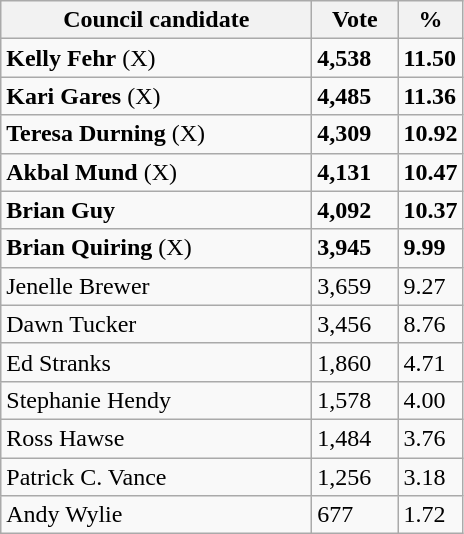<table class="wikitable">
<tr>
<th width="200px">Council candidate</th>
<th width="50px">Vote</th>
<th width="30px">%</th>
</tr>
<tr>
<td><strong>Kelly Fehr</strong> (X) </td>
<td><strong>4,538</strong></td>
<td><strong>11.50</strong></td>
</tr>
<tr>
<td><strong>Kari Gares</strong> (X) </td>
<td><strong>4,485</strong></td>
<td><strong>11.36</strong></td>
</tr>
<tr>
<td><strong>Teresa Durning</strong> (X) </td>
<td><strong>4,309</strong></td>
<td><strong>10.92</strong></td>
</tr>
<tr>
<td><strong>Akbal Mund</strong> (X) </td>
<td><strong>4,131</strong></td>
<td><strong>10.47</strong></td>
</tr>
<tr>
<td><strong>Brian Guy</strong> </td>
<td><strong>4,092</strong></td>
<td><strong>10.37</strong></td>
</tr>
<tr>
<td><strong>Brian Quiring</strong> (X) </td>
<td><strong>3,945</strong></td>
<td><strong>9.99</strong></td>
</tr>
<tr>
<td>Jenelle Brewer</td>
<td>3,659</td>
<td>9.27</td>
</tr>
<tr>
<td>Dawn Tucker</td>
<td>3,456</td>
<td>8.76</td>
</tr>
<tr>
<td>Ed Stranks</td>
<td>1,860</td>
<td>4.71</td>
</tr>
<tr>
<td>Stephanie Hendy</td>
<td>1,578</td>
<td>4.00</td>
</tr>
<tr>
<td>Ross Hawse</td>
<td>1,484</td>
<td>3.76</td>
</tr>
<tr>
<td>Patrick C. Vance</td>
<td>1,256</td>
<td>3.18</td>
</tr>
<tr>
<td>Andy Wylie</td>
<td>677</td>
<td>1.72</td>
</tr>
</table>
